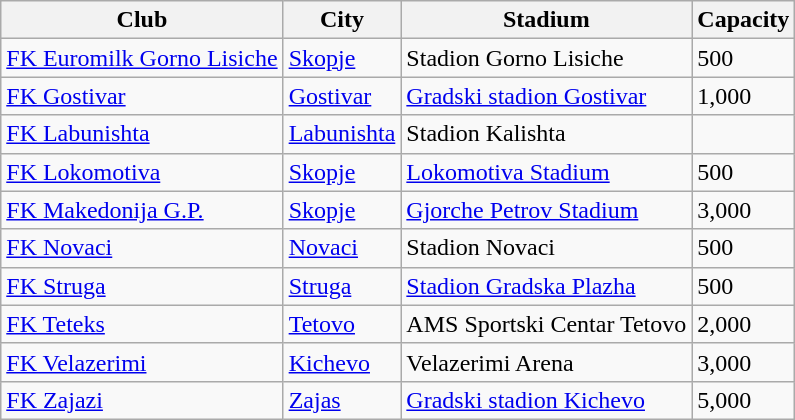<table class="wikitable sortable">
<tr>
<th>Club</th>
<th>City</th>
<th>Stadium</th>
<th>Capacity</th>
</tr>
<tr>
<td><a href='#'>FK Euromilk Gorno Lisiche</a></td>
<td><a href='#'>Skopje</a></td>
<td>Stadion Gorno Lisiche</td>
<td>500</td>
</tr>
<tr>
<td><a href='#'>FK Gostivar</a></td>
<td><a href='#'>Gostivar</a></td>
<td><a href='#'>Gradski stadion Gostivar</a></td>
<td>1,000</td>
</tr>
<tr>
<td><a href='#'>FK Labunishta</a></td>
<td><a href='#'>Labunishta</a></td>
<td>Stadion Kalishta</td>
<td></td>
</tr>
<tr>
<td><a href='#'>FK Lokomotiva</a></td>
<td><a href='#'>Skopje</a></td>
<td><a href='#'>Lokomotiva Stadium</a></td>
<td>500</td>
</tr>
<tr>
<td><a href='#'>FK Makedonija G.P.</a></td>
<td><a href='#'>Skopje</a></td>
<td><a href='#'>Gjorche Petrov Stadium</a></td>
<td>3,000</td>
</tr>
<tr>
<td><a href='#'>FK Novaci</a></td>
<td><a href='#'>Novaci</a></td>
<td>Stadion Novaci</td>
<td>500</td>
</tr>
<tr>
<td><a href='#'>FK Struga</a></td>
<td><a href='#'>Struga</a></td>
<td><a href='#'>Stadion Gradska Plazha</a></td>
<td>500</td>
</tr>
<tr>
<td><a href='#'>FK Teteks</a></td>
<td><a href='#'>Tetovo</a></td>
<td>AMS Sportski Centar Tetovo</td>
<td>2,000</td>
</tr>
<tr>
<td><a href='#'>FK Velazerimi</a></td>
<td><a href='#'>Kichevo</a></td>
<td>Velazerimi Arena</td>
<td>3,000</td>
</tr>
<tr>
<td><a href='#'>FK Zajazi</a></td>
<td><a href='#'>Zajas</a></td>
<td><a href='#'>Gradski stadion Kichevo</a></td>
<td>5,000</td>
</tr>
</table>
